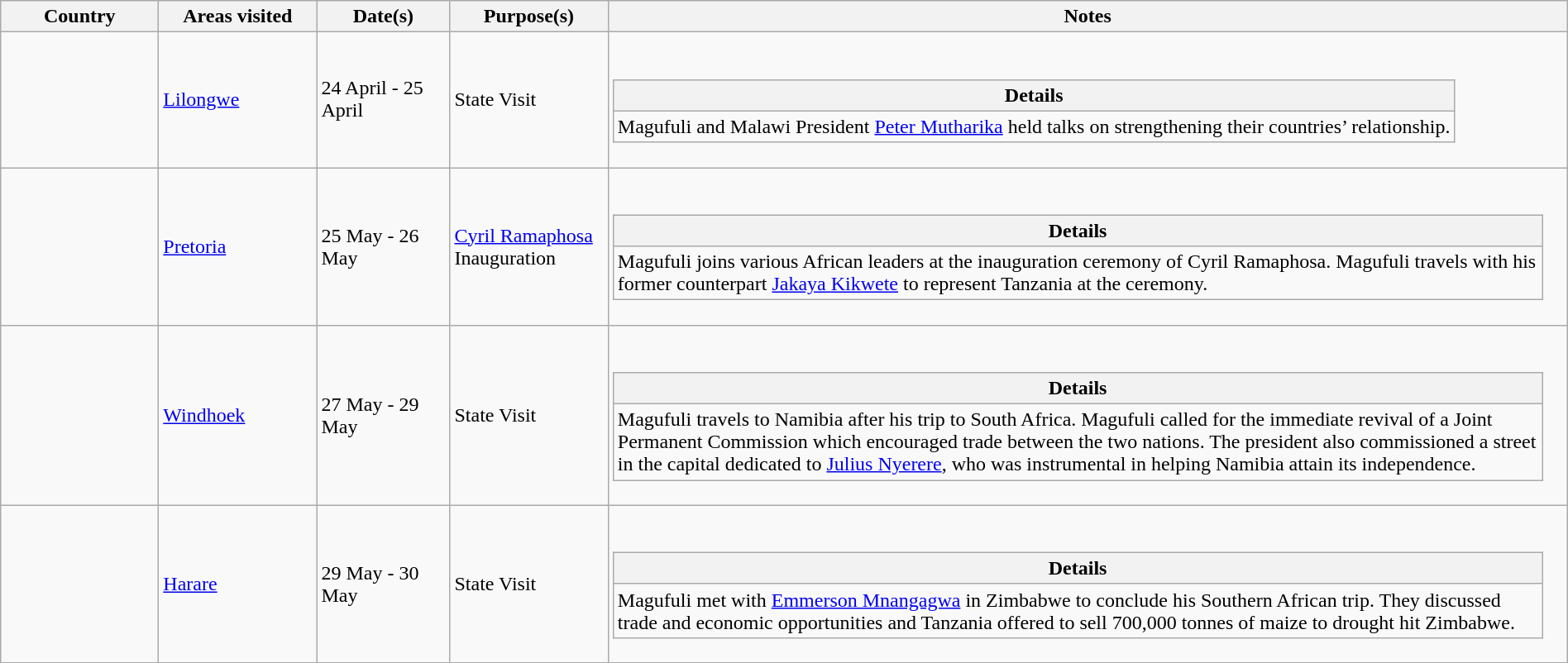<table class="wikitable outercollapse sortable" style="margin: 1em auto 1em auto">
<tr>
<th width="120">Country</th>
<th width="120">Areas visited</th>
<th width="100">Date(s)</th>
<th width="120">Purpose(s)</th>
<th>Notes</th>
</tr>
<tr>
<td></td>
<td><a href='#'>Lilongwe</a></td>
<td>24 April - 25 April</td>
<td>State Visit</td>
<td><br><table class="wikitable collapsible innercollapse">
<tr>
<th>Details</th>
</tr>
<tr>
<td>Magufuli and Malawi President <a href='#'>Peter Mutharika</a> held talks on strengthening their countries’ relationship.</td>
</tr>
</table>
</td>
</tr>
<tr>
<td></td>
<td><a href='#'>Pretoria</a></td>
<td>25 May - 26 May</td>
<td><a href='#'>Cyril Ramaphosa</a>  Inauguration</td>
<td><br><table class="wikitable collapsible innercollapse">
<tr>
<th>Details</th>
</tr>
<tr>
<td>Magufuli joins various African leaders at the inauguration ceremony of Cyril Ramaphosa. Magufuli travels with his former counterpart <a href='#'>Jakaya Kikwete</a> to represent Tanzania at the ceremony.</td>
</tr>
</table>
</td>
</tr>
<tr>
<td></td>
<td><a href='#'>Windhoek</a></td>
<td>27 May - 29 May</td>
<td>State Visit</td>
<td><br><table class="wikitable collapsible innercollapse">
<tr>
<th>Details</th>
</tr>
<tr>
<td>Magufuli travels to Namibia after his trip to South Africa. Magufuli called for the immediate revival of a Joint Permanent Commission which encouraged trade between the two nations. The president also commissioned a street in the capital dedicated to <a href='#'>Julius Nyerere</a>, who was instrumental in helping Namibia attain its independence.</td>
</tr>
</table>
</td>
</tr>
<tr>
<td></td>
<td><a href='#'>Harare</a></td>
<td>29 May - 30 May</td>
<td>State Visit</td>
<td><br><table class="wikitable collapsible innercollapse">
<tr>
<th>Details</th>
</tr>
<tr>
<td>Magufuli met with <a href='#'>Emmerson Mnangagwa</a> in Zimbabwe to conclude his Southern African trip. They discussed trade and economic opportunities and Tanzania offered to sell 700,000 tonnes of maize to drought hit Zimbabwe.</td>
</tr>
</table>
</td>
</tr>
</table>
